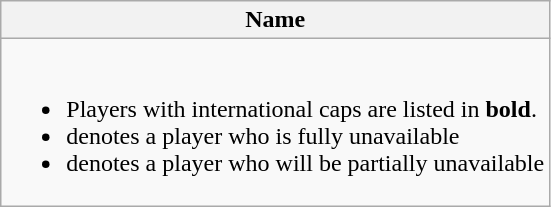<table class="wikitable">
<tr>
<th>Name</th>
</tr>
<tr>
<td><br><ul><li>Players with international caps are listed in <strong>bold</strong>.</li><li> denotes a player who is fully unavailable</li><li> denotes a player who will be partially unavailable</li></ul></td>
</tr>
</table>
